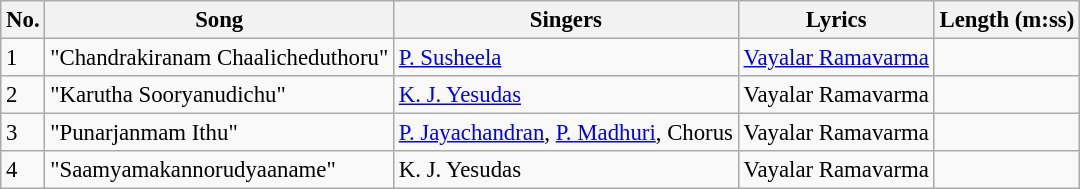<table class="wikitable" style="font-size:95%;">
<tr>
<th>No.</th>
<th>Song</th>
<th>Singers</th>
<th>Lyrics</th>
<th>Length (m:ss)</th>
</tr>
<tr>
<td>1</td>
<td>"Chandrakiranam Chaalicheduthoru"</td>
<td><a href='#'>P. Susheela</a></td>
<td><a href='#'>Vayalar Ramavarma</a></td>
<td></td>
</tr>
<tr>
<td>2</td>
<td>"Karutha Sooryanudichu"</td>
<td><a href='#'>K. J. Yesudas</a></td>
<td>Vayalar Ramavarma</td>
<td></td>
</tr>
<tr>
<td>3</td>
<td>"Punarjanmam Ithu"</td>
<td><a href='#'>P. Jayachandran</a>, <a href='#'>P. Madhuri</a>, Chorus</td>
<td>Vayalar Ramavarma</td>
<td></td>
</tr>
<tr>
<td>4</td>
<td>"Saamyamakannorudyaaname"</td>
<td>K. J. Yesudas</td>
<td>Vayalar Ramavarma</td>
<td></td>
</tr>
</table>
